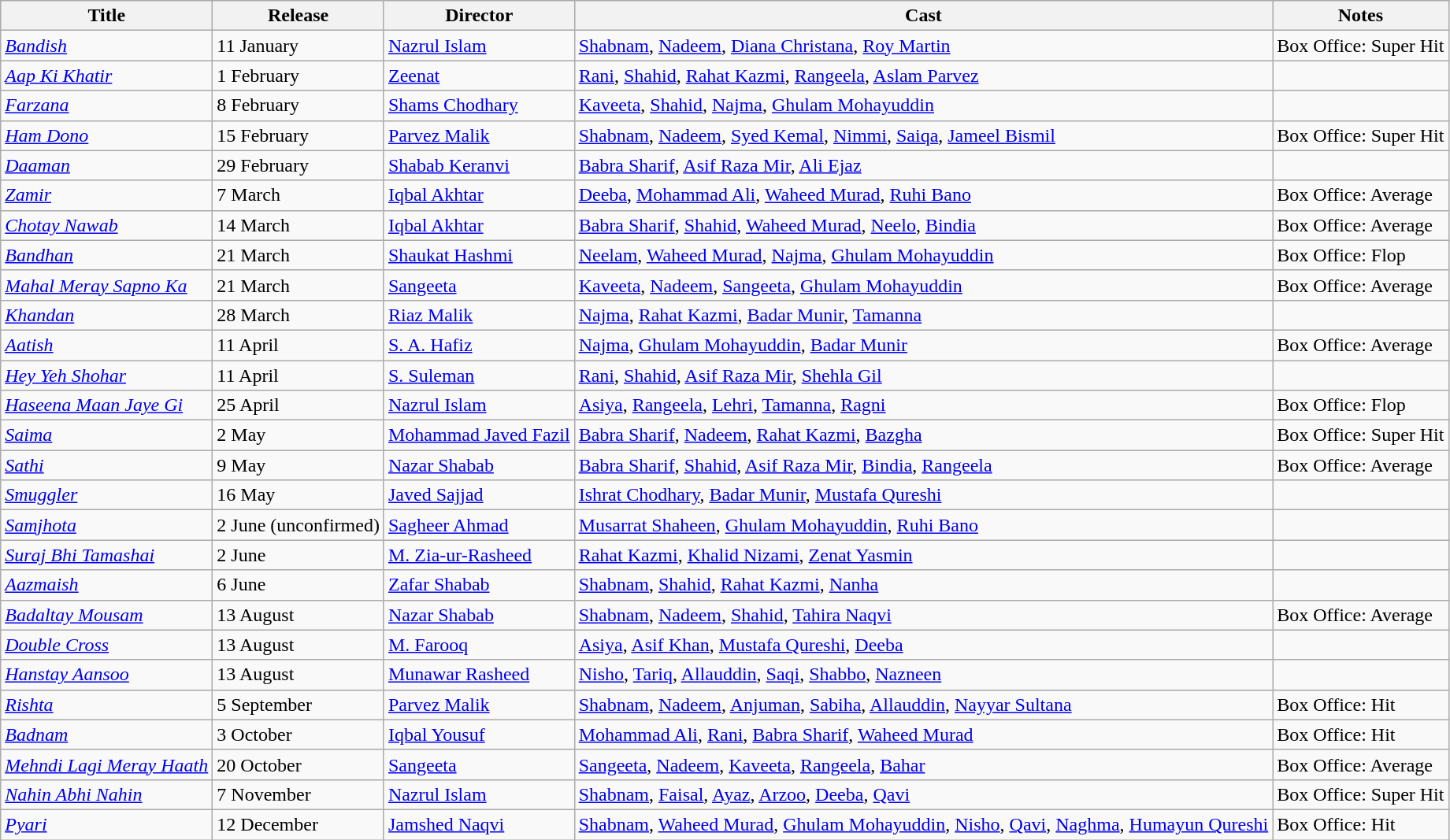<table class="wikitable">
<tr>
<th>Title</th>
<th>Release</th>
<th>Director</th>
<th>Cast</th>
<th>Notes</th>
</tr>
<tr>
<td><em><a href='#'>Bandish</a></em></td>
<td>11 January</td>
<td><a href='#'>Nazrul Islam</a></td>
<td><a href='#'>Shabnam</a>, <a href='#'>Nadeem</a>, <a href='#'>Diana Christana</a>, <a href='#'>Roy Martin</a></td>
<td>Box Office: Super Hit</td>
</tr>
<tr>
<td><em><a href='#'>Aap Ki Khatir</a></em></td>
<td>1 February</td>
<td><a href='#'>Zeenat</a></td>
<td><a href='#'>Rani</a>, <a href='#'>Shahid</a>, <a href='#'>Rahat Kazmi</a>, <a href='#'>Rangeela</a>, <a href='#'>Aslam Parvez</a></td>
<td></td>
</tr>
<tr>
<td><em><a href='#'>Farzana</a></em></td>
<td>8 February</td>
<td><a href='#'>Shams Chodhary</a></td>
<td><a href='#'>Kaveeta</a>, <a href='#'>Shahid</a>, <a href='#'>Najma</a>, <a href='#'>Ghulam Mohayuddin</a></td>
<td></td>
</tr>
<tr>
<td><em><a href='#'>Ham Dono</a></em></td>
<td>15 February</td>
<td><a href='#'>Parvez Malik</a></td>
<td><a href='#'>Shabnam</a>, <a href='#'>Nadeem</a>, <a href='#'>Syed Kemal</a>, <a href='#'>Nimmi</a>, <a href='#'>Saiqa</a>, <a href='#'>Jameel Bismil</a></td>
<td>Box Office: Super Hit</td>
</tr>
<tr>
<td><em><a href='#'>Daaman</a></em></td>
<td>29 February</td>
<td><a href='#'>Shabab Keranvi</a></td>
<td><a href='#'>Babra Sharif</a>, <a href='#'>Asif Raza Mir</a>, <a href='#'>Ali Ejaz</a></td>
<td></td>
</tr>
<tr>
<td><em><a href='#'>Zamir</a></em></td>
<td>7 March</td>
<td><a href='#'>Iqbal Akhtar</a></td>
<td><a href='#'>Deeba</a>, <a href='#'>Mohammad Ali</a>, <a href='#'>Waheed Murad</a>, <a href='#'>Ruhi Bano</a></td>
<td>Box Office: Average</td>
</tr>
<tr>
<td><em><a href='#'>Chotay Nawab</a></em></td>
<td>14 March</td>
<td><a href='#'>Iqbal Akhtar</a></td>
<td><a href='#'>Babra Sharif</a>, <a href='#'>Shahid</a>, <a href='#'>Waheed Murad</a>, <a href='#'>Neelo</a>, <a href='#'>Bindia</a></td>
<td>Box Office: Average</td>
</tr>
<tr>
<td><em><a href='#'>Bandhan</a></em></td>
<td>21 March</td>
<td><a href='#'>Shaukat Hashmi</a></td>
<td><a href='#'>Neelam</a>, <a href='#'>Waheed Murad</a>, <a href='#'>Najma</a>, <a href='#'>Ghulam Mohayuddin</a></td>
<td>Box Office: Flop</td>
</tr>
<tr>
<td><em><a href='#'>Mahal Meray Sapno Ka</a></em></td>
<td>21 March</td>
<td><a href='#'>Sangeeta</a></td>
<td><a href='#'>Kaveeta</a>, <a href='#'>Nadeem</a>, <a href='#'>Sangeeta</a>, <a href='#'>Ghulam Mohayuddin</a></td>
<td>Box Office: Average</td>
</tr>
<tr>
<td><em><a href='#'>Khandan</a></em></td>
<td>28 March</td>
<td><a href='#'>Riaz Malik</a></td>
<td><a href='#'>Najma</a>, <a href='#'>Rahat Kazmi</a>, <a href='#'>Badar Munir</a>, <a href='#'>Tamanna</a></td>
<td></td>
</tr>
<tr>
<td><em><a href='#'>Aatish</a></em></td>
<td>11 April</td>
<td><a href='#'>S. A. Hafiz</a></td>
<td><a href='#'>Najma</a>, <a href='#'>Ghulam Mohayuddin</a>, <a href='#'>Badar Munir</a></td>
<td>Box Office: Average</td>
</tr>
<tr>
<td><em><a href='#'>Hey Yeh Shohar</a></em></td>
<td>11 April</td>
<td><a href='#'>S. Suleman</a></td>
<td><a href='#'>Rani</a>, <a href='#'>Shahid</a>, <a href='#'>Asif Raza Mir</a>, <a href='#'>Shehla Gil</a></td>
<td></td>
</tr>
<tr>
<td><em><a href='#'>Haseena Maan Jaye Gi</a></em></td>
<td>25 April</td>
<td><a href='#'>Nazrul Islam</a></td>
<td><a href='#'>Asiya</a>, <a href='#'>Rangeela</a>, <a href='#'>Lehri</a>, <a href='#'>Tamanna</a>, <a href='#'>Ragni</a></td>
<td>Box Office: Flop</td>
</tr>
<tr>
<td><em><a href='#'>Saima</a></em></td>
<td>2 May</td>
<td><a href='#'>Mohammad Javed Fazil</a></td>
<td><a href='#'>Babra Sharif</a>, <a href='#'>Nadeem</a>, <a href='#'>Rahat Kazmi</a>, <a href='#'>Bazgha</a></td>
<td>Box Office: Super Hit</td>
</tr>
<tr>
<td><em><a href='#'>Sathi</a></em></td>
<td>9 May</td>
<td><a href='#'>Nazar Shabab</a></td>
<td><a href='#'>Babra Sharif</a>, <a href='#'>Shahid</a>, <a href='#'>Asif Raza Mir</a>, <a href='#'>Bindia</a>, <a href='#'>Rangeela</a></td>
<td>Box Office: Average</td>
</tr>
<tr>
<td><em><a href='#'>Smuggler</a></em></td>
<td>16 May</td>
<td><a href='#'>Javed Sajjad</a></td>
<td><a href='#'>Ishrat Chodhary</a>, <a href='#'>Badar Munir</a>, <a href='#'>Mustafa Qureshi</a></td>
<td></td>
</tr>
<tr>
<td><em><a href='#'>Samjhota</a></em></td>
<td>2 June (unconfirmed)</td>
<td><a href='#'>Sagheer Ahmad</a></td>
<td><a href='#'>Musarrat Shaheen</a>, <a href='#'>Ghulam Mohayuddin</a>, <a href='#'>Ruhi Bano</a></td>
<td></td>
</tr>
<tr>
<td><em><a href='#'>Suraj Bhi Tamashai</a></em></td>
<td>2 June</td>
<td><a href='#'>M. Zia-ur-Rasheed</a></td>
<td><a href='#'>Rahat Kazmi</a>, <a href='#'>Khalid Nizami</a>, <a href='#'>Zenat Yasmin</a></td>
<td></td>
</tr>
<tr>
<td><em><a href='#'>Aazmaish</a></em></td>
<td>6 June</td>
<td><a href='#'>Zafar Shabab</a></td>
<td><a href='#'>Shabnam</a>, <a href='#'>Shahid</a>, <a href='#'>Rahat Kazmi</a>, <a href='#'>Nanha</a></td>
<td></td>
</tr>
<tr>
<td><em><a href='#'>Badaltay Mousam</a></em></td>
<td>13 August</td>
<td><a href='#'>Nazar Shabab</a></td>
<td><a href='#'>Shabnam</a>, <a href='#'>Nadeem</a>, <a href='#'>Shahid</a>, <a href='#'>Tahira Naqvi</a></td>
<td>Box Office: Average</td>
</tr>
<tr>
<td><em><a href='#'>Double Cross</a></em></td>
<td>13 August</td>
<td><a href='#'>M. Farooq</a></td>
<td><a href='#'>Asiya</a>, <a href='#'>Asif Khan</a>, <a href='#'>Mustafa Qureshi</a>, <a href='#'>Deeba</a></td>
<td></td>
</tr>
<tr>
<td><em><a href='#'>Hanstay Aansoo</a></em></td>
<td>13 August</td>
<td><a href='#'>Munawar Rasheed</a></td>
<td><a href='#'>Nisho</a>, <a href='#'>Tariq</a>, <a href='#'>Allauddin</a>, <a href='#'>Saqi</a>, <a href='#'>Shabbo</a>, <a href='#'>Nazneen</a></td>
<td></td>
</tr>
<tr>
<td><em><a href='#'>Rishta</a></em></td>
<td>5 September</td>
<td><a href='#'>Parvez Malik</a></td>
<td><a href='#'>Shabnam</a>, <a href='#'>Nadeem</a>, <a href='#'>Anjuman</a>, <a href='#'>Sabiha</a>, <a href='#'>Allauddin</a>, <a href='#'>Nayyar Sultana</a></td>
<td>Box Office: Hit</td>
</tr>
<tr>
<td><em><a href='#'>Badnam</a></em></td>
<td>3 October</td>
<td><a href='#'>Iqbal Yousuf</a></td>
<td><a href='#'>Mohammad Ali</a>, <a href='#'>Rani</a>, <a href='#'>Babra Sharif</a>, <a href='#'>Waheed Murad</a></td>
<td>Box Office: Hit</td>
</tr>
<tr>
<td><em><a href='#'>Mehndi Lagi Meray Haath</a></em></td>
<td>20 October</td>
<td><a href='#'>Sangeeta</a></td>
<td><a href='#'>Sangeeta</a>, <a href='#'>Nadeem</a>, <a href='#'>Kaveeta</a>, <a href='#'>Rangeela</a>, <a href='#'>Bahar</a></td>
<td>Box Office: Average</td>
</tr>
<tr>
<td><em><a href='#'>Nahin Abhi Nahin</a></em></td>
<td>7 November</td>
<td><a href='#'>Nazrul Islam</a></td>
<td><a href='#'>Shabnam</a>, <a href='#'>Faisal</a>, <a href='#'>Ayaz</a>, <a href='#'>Arzoo</a>, <a href='#'>Deeba</a>, <a href='#'>Qavi</a></td>
<td>Box Office: Super Hit</td>
</tr>
<tr>
<td><em><a href='#'>Pyari</a></em></td>
<td>12 December</td>
<td><a href='#'>Jamshed Naqvi</a></td>
<td><a href='#'>Shabnam</a>, <a href='#'>Waheed Murad</a>, <a href='#'>Ghulam Mohayuddin</a>, <a href='#'>Nisho</a>, <a href='#'>Qavi</a>, <a href='#'>Naghma</a>, <a href='#'>Humayun Qureshi</a></td>
<td>Box Office: Hit</td>
</tr>
</table>
